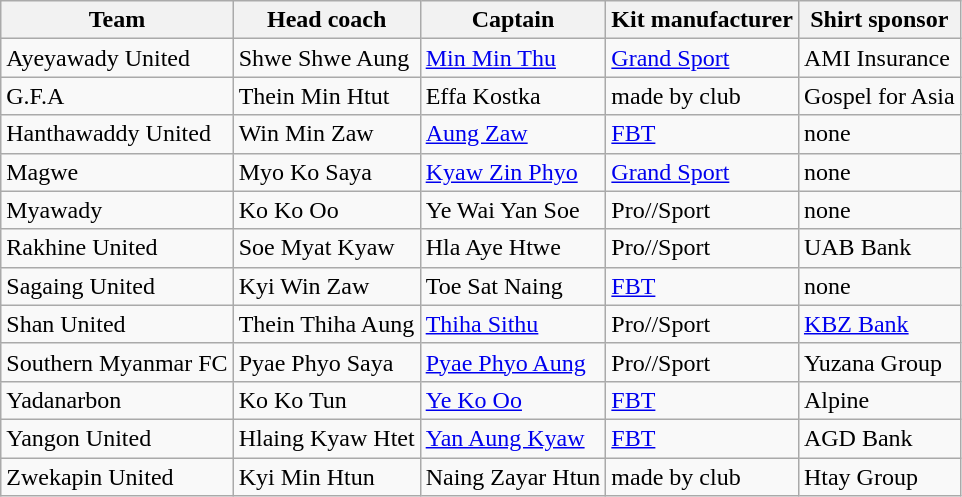<table class="wikitable sortable" style="text-align: left;">
<tr>
<th>Team</th>
<th>Head coach</th>
<th>Captain</th>
<th>Kit manufacturer</th>
<th>Shirt sponsor</th>
</tr>
<tr>
<td>Ayeyawady United</td>
<td>  Shwe Shwe Aung</td>
<td> <a href='#'>Min Min Thu</a></td>
<td> <a href='#'>Grand Sport</a></td>
<td> AMI Insurance</td>
</tr>
<tr>
<td>G.F.A</td>
<td>  Thein Min Htut</td>
<td> Effa Kostka</td>
<td>made by club</td>
<td> Gospel for Asia</td>
</tr>
<tr>
<td>Hanthawaddy United</td>
<td>  Win Min Zaw</td>
<td> <a href='#'>Aung Zaw</a></td>
<td> <a href='#'>FBT</a></td>
<td>none</td>
</tr>
<tr>
<td>Magwe</td>
<td>  Myo Ko Saya</td>
<td> <a href='#'>Kyaw Zin Phyo</a></td>
<td> <a href='#'>Grand Sport</a></td>
<td>none</td>
</tr>
<tr>
<td>Myawady</td>
<td>  Ko Ko Oo</td>
<td> Ye Wai Yan Soe</td>
<td> Pro//Sport</td>
<td>none</td>
</tr>
<tr>
<td>Rakhine United</td>
<td>  Soe Myat Kyaw</td>
<td> Hla Aye Htwe</td>
<td> Pro//Sport</td>
<td>  UAB Bank</td>
</tr>
<tr>
<td>Sagaing United</td>
<td>  Kyi Win Zaw</td>
<td> Toe Sat Naing</td>
<td> <a href='#'>FBT</a></td>
<td>none</td>
</tr>
<tr>
<td>Shan United</td>
<td>  Thein Thiha Aung</td>
<td> <a href='#'>Thiha Sithu</a></td>
<td> Pro//Sport</td>
<td> <a href='#'>KBZ Bank</a></td>
</tr>
<tr>
<td>Southern Myanmar FC</td>
<td>  Pyae Phyo Saya</td>
<td> <a href='#'>Pyae Phyo Aung</a></td>
<td> Pro//Sport</td>
<td> Yuzana Group</td>
</tr>
<tr>
<td>Yadanarbon</td>
<td>  Ko Ko Tun</td>
<td> <a href='#'>Ye Ko Oo</a></td>
<td> <a href='#'>FBT</a></td>
<td> Alpine</td>
</tr>
<tr>
<td>Yangon United</td>
<td>  Hlaing Kyaw Htet</td>
<td> <a href='#'>Yan Aung Kyaw</a></td>
<td> <a href='#'>FBT</a></td>
<td> AGD Bank</td>
</tr>
<tr>
<td>Zwekapin United</td>
<td>   Kyi Min Htun</td>
<td>  Naing Zayar Htun</td>
<td>made by club</td>
<td> Htay Group</td>
</tr>
</table>
